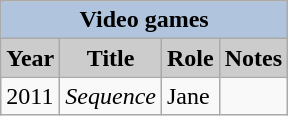<table class="wikitable">
<tr>
<th colspan=4 style="background:#B0C4DE;">Video games</th>
</tr>
<tr align="center">
<th style="background: #CCCCCC;">Year</th>
<th style="background: #CCCCCC;">Title</th>
<th style="background: #CCCCCC;">Role</th>
<th style="background: #CCCCCC;">Notes</th>
</tr>
<tr>
<td>2011</td>
<td><em>Sequence</em></td>
<td>Jane</td>
<td></td>
</tr>
</table>
